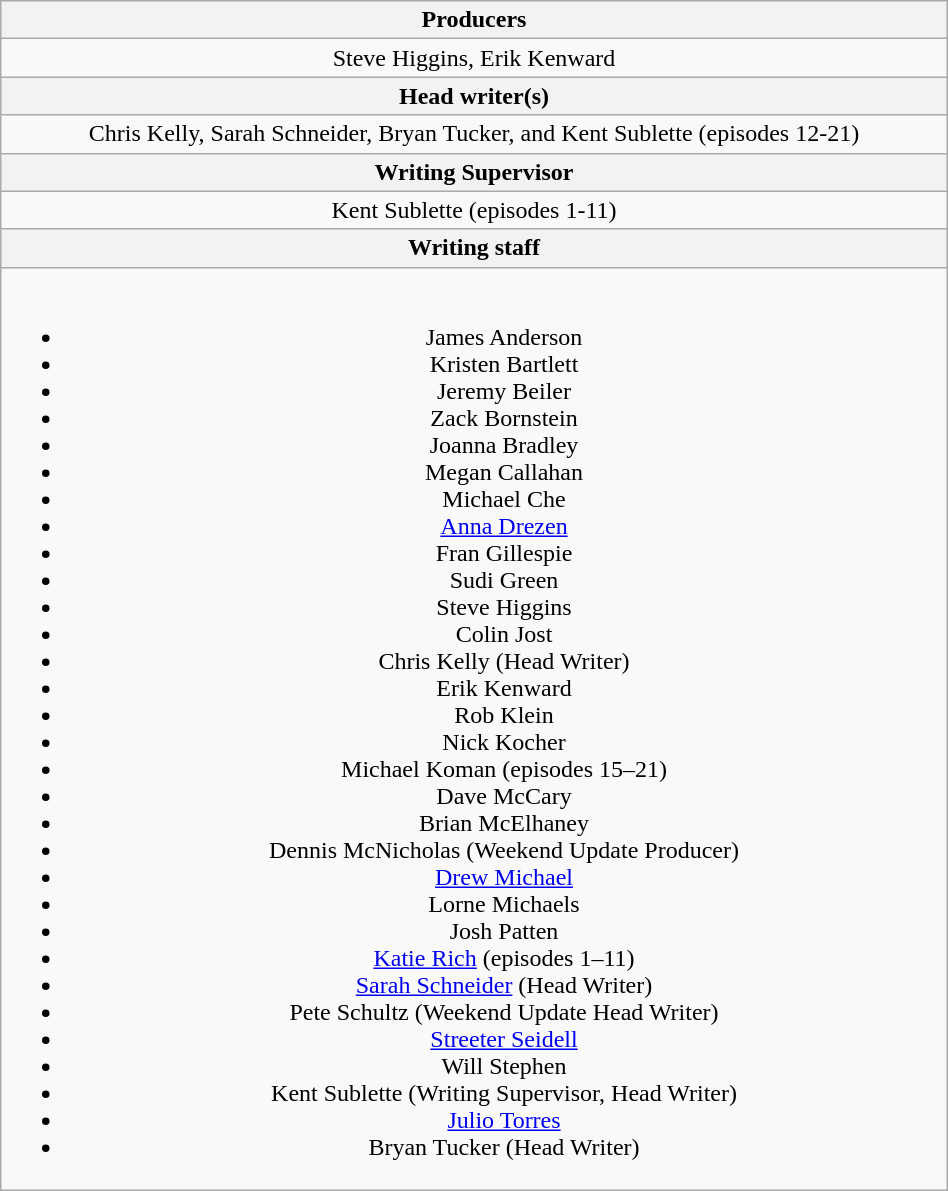<table class="wikitable plainrowheaders"  style="text-align:center; width:50%;">
<tr>
<th><strong>Producers</strong></th>
</tr>
<tr>
<td>Steve Higgins, Erik Kenward</td>
</tr>
<tr>
<th><strong>Head writer(s)</strong></th>
</tr>
<tr>
<td>Chris Kelly, Sarah Schneider, Bryan Tucker, and Kent Sublette (episodes 12-21)</td>
</tr>
<tr>
<th><strong>Writing Supervisor</strong></th>
</tr>
<tr>
<td>Kent Sublette (episodes 1-11)</td>
</tr>
<tr>
<th><strong>Writing staff</strong> </th>
</tr>
<tr>
<td><br><ul><li>James Anderson</li><li>Kristen Bartlett</li><li>Jeremy Beiler</li><li>Zack Bornstein</li><li>Joanna Bradley</li><li>Megan Callahan</li><li>Michael Che</li><li><a href='#'>Anna Drezen</a></li><li>Fran Gillespie</li><li>Sudi Green</li><li>Steve Higgins</li><li>Colin Jost</li><li>Chris Kelly (Head Writer)</li><li>Erik Kenward</li><li>Rob Klein</li><li>Nick Kocher</li><li>Michael Koman (episodes 15–21)</li><li>Dave McCary</li><li>Brian McElhaney</li><li>Dennis McNicholas (Weekend Update Producer)</li><li><a href='#'>Drew Michael</a></li><li>Lorne Michaels</li><li>Josh Patten</li><li><a href='#'>Katie Rich</a> (episodes 1–11)</li><li><a href='#'>Sarah Schneider</a> (Head Writer)</li><li>Pete Schultz (Weekend Update Head Writer)</li><li><a href='#'>Streeter Seidell</a></li><li>Will Stephen</li><li>Kent Sublette (Writing Supervisor, Head Writer)</li><li><a href='#'>Julio Torres</a></li><li>Bryan Tucker (Head Writer)</li></ul></td>
</tr>
</table>
